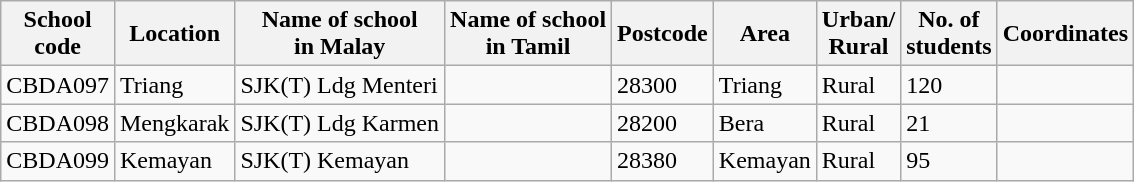<table class="wikitable sortable">
<tr>
<th>School<br>code</th>
<th>Location</th>
<th>Name of school<br>in Malay</th>
<th>Name of school<br>in Tamil</th>
<th>Postcode</th>
<th>Area</th>
<th>Urban/<br>Rural</th>
<th>No. of<br>students</th>
<th>Coordinates</th>
</tr>
<tr>
<td>CBDA097</td>
<td>Triang</td>
<td>SJK(T) Ldg Menteri</td>
<td></td>
<td>28300</td>
<td>Triang</td>
<td>Rural</td>
<td>120</td>
<td></td>
</tr>
<tr>
<td>CBDA098</td>
<td>Mengkarak</td>
<td>SJK(T) Ldg Karmen</td>
<td></td>
<td>28200</td>
<td>Bera</td>
<td>Rural</td>
<td>21</td>
<td></td>
</tr>
<tr>
<td>CBDA099</td>
<td>Kemayan</td>
<td>SJK(T) Kemayan</td>
<td></td>
<td>28380</td>
<td>Kemayan</td>
<td>Rural</td>
<td>95</td>
<td></td>
</tr>
</table>
